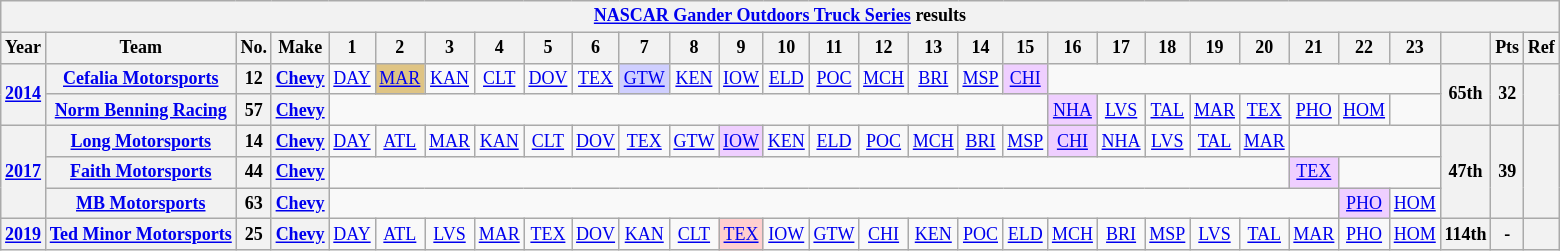<table class="wikitable" style="text-align:center; font-size:75%">
<tr>
<th colspan=30><a href='#'>NASCAR Gander Outdoors Truck Series</a> results</th>
</tr>
<tr>
<th>Year</th>
<th>Team</th>
<th>No.</th>
<th>Make</th>
<th>1</th>
<th>2</th>
<th>3</th>
<th>4</th>
<th>5</th>
<th>6</th>
<th>7</th>
<th>8</th>
<th>9</th>
<th>10</th>
<th>11</th>
<th>12</th>
<th>13</th>
<th>14</th>
<th>15</th>
<th>16</th>
<th>17</th>
<th>18</th>
<th>19</th>
<th>20</th>
<th>21</th>
<th>22</th>
<th>23</th>
<th></th>
<th>Pts</th>
<th>Ref</th>
</tr>
<tr>
<th rowspan=2><a href='#'>2014</a></th>
<th><a href='#'>Cefalia Motorsports</a></th>
<th>12</th>
<th><a href='#'>Chevy</a></th>
<td><a href='#'>DAY</a></td>
<td style="background:#DFC484;"><a href='#'>MAR</a><br></td>
<td><a href='#'>KAN</a></td>
<td><a href='#'>CLT</a></td>
<td><a href='#'>DOV</a></td>
<td><a href='#'>TEX</a></td>
<td style="background:#CFCFFF;"><a href='#'>GTW</a><br></td>
<td><a href='#'>KEN</a></td>
<td><a href='#'>IOW</a></td>
<td><a href='#'>ELD</a></td>
<td><a href='#'>POC</a></td>
<td><a href='#'>MCH</a></td>
<td><a href='#'>BRI</a></td>
<td><a href='#'>MSP</a></td>
<td style="background:#EFCFFF;"><a href='#'>CHI</a><br></td>
<td colspan=8></td>
<th rowspan=2>65th</th>
<th rowspan=2>32</th>
<th rowspan=2></th>
</tr>
<tr>
<th><a href='#'>Norm Benning Racing</a></th>
<th>57</th>
<th><a href='#'>Chevy</a></th>
<td colspan=15></td>
<td style="background:#EFCFFF;"><a href='#'>NHA</a><br></td>
<td><a href='#'>LVS</a></td>
<td><a href='#'>TAL</a></td>
<td><a href='#'>MAR</a></td>
<td><a href='#'>TEX</a></td>
<td><a href='#'>PHO</a></td>
<td><a href='#'>HOM</a></td>
<td></td>
</tr>
<tr>
<th rowspan=3><a href='#'>2017</a></th>
<th><a href='#'>Long Motorsports</a></th>
<th>14</th>
<th><a href='#'>Chevy</a></th>
<td><a href='#'>DAY</a></td>
<td><a href='#'>ATL</a></td>
<td><a href='#'>MAR</a></td>
<td><a href='#'>KAN</a></td>
<td><a href='#'>CLT</a></td>
<td><a href='#'>DOV</a></td>
<td><a href='#'>TEX</a></td>
<td><a href='#'>GTW</a></td>
<td style="background:#EFCFFF;"><a href='#'>IOW</a><br></td>
<td><a href='#'>KEN</a></td>
<td><a href='#'>ELD</a></td>
<td><a href='#'>POC</a></td>
<td><a href='#'>MCH</a></td>
<td><a href='#'>BRI</a></td>
<td><a href='#'>MSP</a></td>
<td style="background:#EFCFFF;"><a href='#'>CHI</a><br></td>
<td><a href='#'>NHA</a></td>
<td><a href='#'>LVS</a></td>
<td><a href='#'>TAL</a></td>
<td><a href='#'>MAR</a></td>
<td colspan=3></td>
<th rowspan=3>47th</th>
<th rowspan=3>39</th>
<th rowspan=3></th>
</tr>
<tr>
<th><a href='#'>Faith Motorsports</a></th>
<th>44</th>
<th><a href='#'>Chevy</a></th>
<td colspan=20></td>
<td style="background:#EFCFFF;"><a href='#'>TEX</a><br></td>
<td colspan=2></td>
</tr>
<tr>
<th><a href='#'>MB Motorsports</a></th>
<th>63</th>
<th><a href='#'>Chevy</a></th>
<td colspan=21></td>
<td style="background:#EFCFFF;"><a href='#'>PHO</a><br></td>
<td><a href='#'>HOM</a></td>
</tr>
<tr>
<th><a href='#'>2019</a></th>
<th><a href='#'>Ted Minor Motorsports</a></th>
<th>25</th>
<th><a href='#'>Chevy</a></th>
<td><a href='#'>DAY</a></td>
<td><a href='#'>ATL</a></td>
<td><a href='#'>LVS</a></td>
<td><a href='#'>MAR</a></td>
<td><a href='#'>TEX</a></td>
<td><a href='#'>DOV</a></td>
<td><a href='#'>KAN</a></td>
<td><a href='#'>CLT</a></td>
<td style="background:#FFCFCF;"><a href='#'>TEX</a><br></td>
<td><a href='#'>IOW</a></td>
<td><a href='#'>GTW</a></td>
<td><a href='#'>CHI</a></td>
<td><a href='#'>KEN</a></td>
<td><a href='#'>POC</a></td>
<td><a href='#'>ELD</a></td>
<td><a href='#'>MCH</a></td>
<td><a href='#'>BRI</a></td>
<td><a href='#'>MSP</a></td>
<td><a href='#'>LVS</a></td>
<td><a href='#'>TAL</a></td>
<td><a href='#'>MAR</a></td>
<td><a href='#'>PHO</a></td>
<td><a href='#'>HOM</a></td>
<th>114th</th>
<th>-</th>
<th></th>
</tr>
</table>
